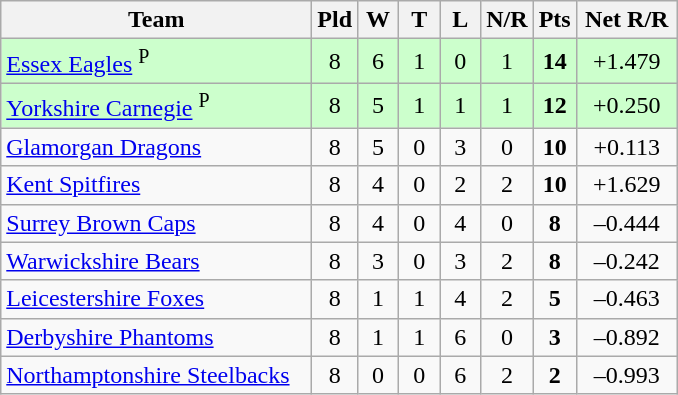<table class="wikitable" style="text-align: center;">
<tr>
<th width=200>Team</th>
<th width=20>Pld</th>
<th width=20>W</th>
<th width=20>T</th>
<th width=20>L</th>
<th width=20>N/R</th>
<th width=20>Pts</th>
<th width=60>Net R/R</th>
</tr>
<tr style="background:#ccffcc;">
<td align=left><a href='#'>Essex Eagles</a> <sup>P</sup></td>
<td>8</td>
<td>6</td>
<td>1</td>
<td>0</td>
<td>1</td>
<td><strong>14</strong></td>
<td>+1.479</td>
</tr>
<tr style="background:#ccffcc;">
<td align=left><a href='#'>Yorkshire Carnegie</a> <sup>P</sup></td>
<td>8</td>
<td>5</td>
<td>1</td>
<td>1</td>
<td>1</td>
<td><strong>12</strong></td>
<td>+0.250</td>
</tr>
<tr>
<td align=left><a href='#'>Glamorgan Dragons</a></td>
<td>8</td>
<td>5</td>
<td>0</td>
<td>3</td>
<td>0</td>
<td><strong>10</strong></td>
<td>+0.113</td>
</tr>
<tr>
<td align=left><a href='#'>Kent Spitfires</a></td>
<td>8</td>
<td>4</td>
<td>0</td>
<td>2</td>
<td>2</td>
<td><strong>10</strong></td>
<td>+1.629</td>
</tr>
<tr>
<td align=left><a href='#'>Surrey Brown Caps</a></td>
<td>8</td>
<td>4</td>
<td>0</td>
<td>4</td>
<td>0</td>
<td><strong>8</strong></td>
<td>–0.444</td>
</tr>
<tr>
<td align=left><a href='#'>Warwickshire Bears</a></td>
<td>8</td>
<td>3</td>
<td>0</td>
<td>3</td>
<td>2</td>
<td><strong>8</strong></td>
<td>–0.242</td>
</tr>
<tr>
<td align=left><a href='#'>Leicestershire Foxes</a></td>
<td>8</td>
<td>1</td>
<td>1</td>
<td>4</td>
<td>2</td>
<td><strong>5</strong></td>
<td>–0.463</td>
</tr>
<tr>
<td align=left><a href='#'>Derbyshire Phantoms</a></td>
<td>8</td>
<td>1</td>
<td>1</td>
<td>6</td>
<td>0</td>
<td><strong>3</strong></td>
<td>–0.892</td>
</tr>
<tr>
<td align=left><a href='#'>Northamptonshire Steelbacks</a></td>
<td>8</td>
<td>0</td>
<td>0</td>
<td>6</td>
<td>2</td>
<td><strong>2</strong></td>
<td>–0.993</td>
</tr>
</table>
